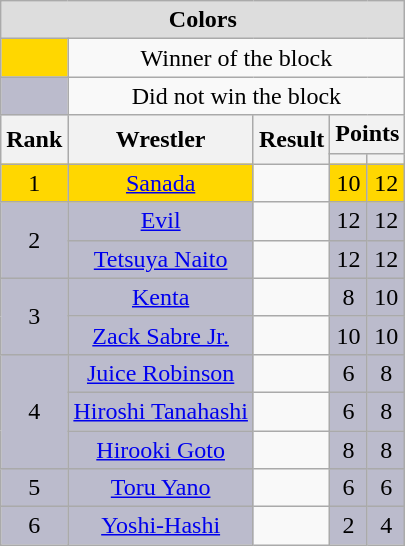<table class="wikitable mw-collapsible mw-collapsed" plainrowheaders sortable" style="text-align: center">
<tr>
<th style="background: #DDDDDD;" colspan="5">Colors</th>
</tr>
<tr>
<td style="background: gold"><br></td>
<td colspan="4">Winner of the block</td>
</tr>
<tr>
<td style="background: #BBBBCC;"><br></td>
<td colspan="4">Did not win the block</td>
</tr>
<tr>
<th scope="col" rowspan="2">Rank</th>
<th scope="col" rowspan="2">Wrestler</th>
<th scope="col" rowspan="2">Result</th>
<th scope="col" colspan="2">Points</th>
</tr>
<tr>
<th></th>
<th></th>
</tr>
<tr>
<td style="background: gold">1</td>
<td style="background: gold"><a href='#'>Sanada</a></td>
<td></td>
<td style="background: gold">10</td>
<td style="background: gold">12</td>
</tr>
<tr>
<td rowspan="2" style="background: #BBBBCC;">2</td>
<td style="background: #BBBBCC;"><a href='#'>Evil</a></td>
<td></td>
<td style="background: #BBBBCC;">12</td>
<td style="background: #BBBBCC;">12</td>
</tr>
<tr>
<td style="background: #BBBBCC;"><a href='#'>Tetsuya Naito</a></td>
<td></td>
<td style="background: #BBBBCC;">12</td>
<td style="background: #BBBBCC;">12</td>
</tr>
<tr>
<td rowspan="2" style="background: #BBBBCC;">3</td>
<td style="background: #BBBBCC;"><a href='#'>Kenta</a></td>
<td></td>
<td style="background: #BBBBCC;">8</td>
<td style="background: #BBBBCC;">10</td>
</tr>
<tr>
<td style="background: #BBBBCC;"><a href='#'>Zack Sabre Jr.</a></td>
<td></td>
<td style="background: #BBBBCC;">10</td>
<td style="background: #BBBBCC;">10</td>
</tr>
<tr>
<td rowspan="3" style="background: #BBBBCC;">4</td>
<td style="background: #BBBBCC;"><a href='#'>Juice Robinson</a></td>
<td></td>
<td style="background: #BBBBCC;">6</td>
<td style="background: #BBBBCC;">8</td>
</tr>
<tr>
<td style="background: #BBBBCC;"><a href='#'>Hiroshi Tanahashi</a></td>
<td></td>
<td style="background: #BBBBCC;">6</td>
<td style="background: #BBBBCC;">8</td>
</tr>
<tr>
<td style="background: #BBBBCC;"><a href='#'>Hirooki Goto</a></td>
<td></td>
<td style="background: #BBBBCC;">8</td>
<td style="background: #BBBBCC;">8</td>
</tr>
<tr>
<td style="background: #BBBBCC;">5</td>
<td style="background: #BBBBCC;"><a href='#'>Toru Yano</a></td>
<td></td>
<td style="background: #BBBBCC;">6</td>
<td style="background: #BBBBCC;">6</td>
</tr>
<tr>
<td style="background: #BBBBCC;">6</td>
<td style="background: #BBBBCC;"><a href='#'>Yoshi-Hashi</a></td>
<td></td>
<td style="background: #BBBBCC;">2</td>
<td style="background: #BBBBCC;">4</td>
</tr>
</table>
